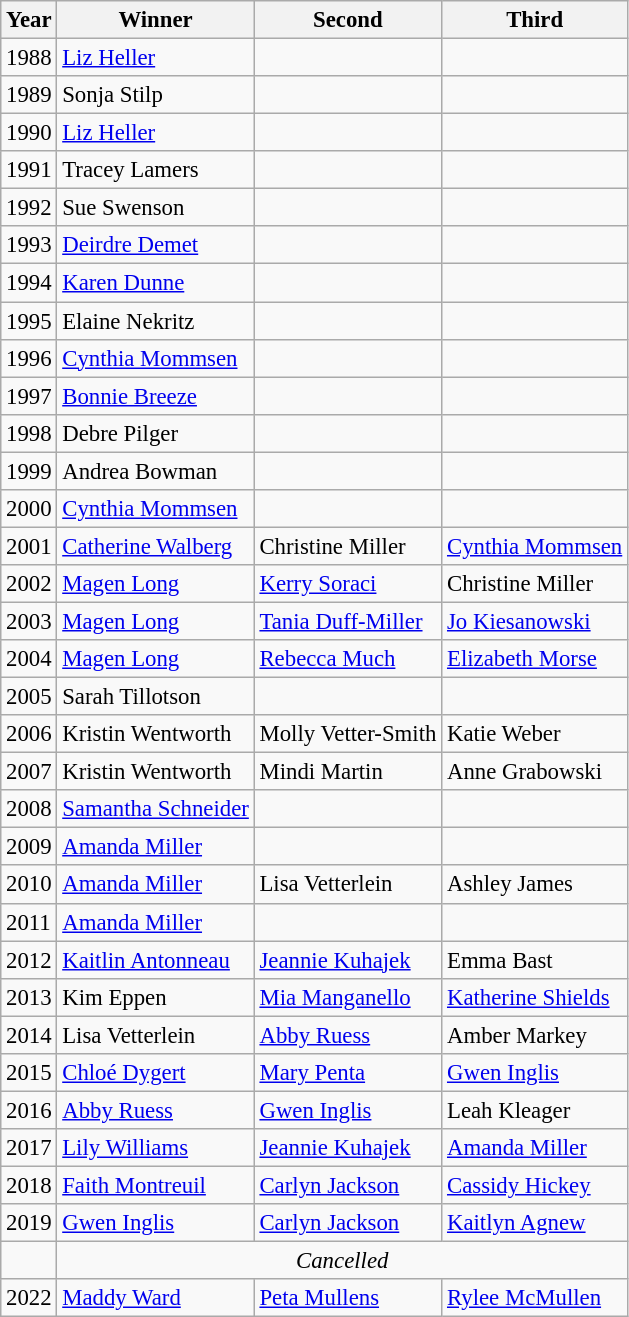<table class="wikitable sortable" style="font-size:95%">
<tr>
<th>Year</th>
<th>Winner</th>
<th>Second</th>
<th>Third</th>
</tr>
<tr>
<td>1988</td>
<td> <a href='#'>Liz Heller</a></td>
<td></td>
<td></td>
</tr>
<tr>
<td>1989</td>
<td> Sonja Stilp</td>
<td></td>
<td></td>
</tr>
<tr>
<td>1990</td>
<td> <a href='#'>Liz Heller</a></td>
<td></td>
<td></td>
</tr>
<tr>
<td>1991</td>
<td> Tracey Lamers</td>
<td></td>
<td></td>
</tr>
<tr>
<td>1992</td>
<td> Sue Swenson</td>
<td></td>
<td></td>
</tr>
<tr>
<td>1993</td>
<td> <a href='#'>Deirdre Demet</a></td>
<td></td>
<td></td>
</tr>
<tr>
<td>1994</td>
<td> <a href='#'>Karen Dunne</a></td>
<td></td>
<td></td>
</tr>
<tr>
<td>1995</td>
<td> Elaine Nekritz</td>
<td></td>
<td></td>
</tr>
<tr>
<td>1996</td>
<td> <a href='#'>Cynthia Mommsen</a></td>
<td></td>
<td></td>
</tr>
<tr>
<td>1997</td>
<td> <a href='#'>Bonnie Breeze</a></td>
<td></td>
<td></td>
</tr>
<tr>
<td>1998</td>
<td> Debre Pilger</td>
<td></td>
<td></td>
</tr>
<tr>
<td>1999</td>
<td> Andrea Bowman</td>
<td></td>
<td></td>
</tr>
<tr>
<td>2000</td>
<td> <a href='#'>Cynthia Mommsen</a></td>
<td></td>
<td></td>
</tr>
<tr>
<td>2001</td>
<td> <a href='#'>Catherine Walberg</a></td>
<td> Christine Miller</td>
<td> <a href='#'>Cynthia Mommsen</a></td>
</tr>
<tr>
<td>2002</td>
<td> <a href='#'>Magen Long</a></td>
<td> <a href='#'>Kerry Soraci</a></td>
<td> Christine Miller</td>
</tr>
<tr>
<td>2003</td>
<td> <a href='#'>Magen Long</a></td>
<td> <a href='#'>Tania Duff-Miller</a></td>
<td> <a href='#'>Jo Kiesanowski</a></td>
</tr>
<tr>
<td>2004</td>
<td> <a href='#'>Magen Long</a></td>
<td> <a href='#'>Rebecca Much</a></td>
<td> <a href='#'>Elizabeth Morse</a></td>
</tr>
<tr>
<td>2005</td>
<td> Sarah Tillotson</td>
<td></td>
<td></td>
</tr>
<tr>
<td>2006</td>
<td> Kristin Wentworth</td>
<td> Molly Vetter-Smith</td>
<td> Katie Weber</td>
</tr>
<tr>
<td>2007</td>
<td> Kristin Wentworth</td>
<td> Mindi Martin</td>
<td> Anne Grabowski</td>
</tr>
<tr>
<td>2008</td>
<td> <a href='#'>Samantha Schneider</a></td>
<td></td>
<td></td>
</tr>
<tr>
<td>2009</td>
<td> <a href='#'>Amanda Miller</a></td>
<td></td>
<td></td>
</tr>
<tr>
<td>2010</td>
<td> <a href='#'>Amanda Miller</a></td>
<td> Lisa Vetterlein</td>
<td> Ashley James</td>
</tr>
<tr>
<td>2011</td>
<td> <a href='#'>Amanda Miller</a></td>
<td></td>
<td></td>
</tr>
<tr>
<td>2012</td>
<td> <a href='#'>Kaitlin Antonneau</a></td>
<td> <a href='#'>Jeannie Kuhajek</a></td>
<td> Emma Bast</td>
</tr>
<tr>
<td>2013</td>
<td> Kim Eppen</td>
<td> <a href='#'>Mia Manganello</a></td>
<td> <a href='#'>Katherine Shields</a></td>
</tr>
<tr>
<td>2014</td>
<td> Lisa Vetterlein</td>
<td> <a href='#'>Abby Ruess</a></td>
<td> Amber Markey</td>
</tr>
<tr>
<td>2015</td>
<td> <a href='#'>Chloé Dygert</a></td>
<td> <a href='#'>Mary Penta</a></td>
<td> <a href='#'>Gwen Inglis</a></td>
</tr>
<tr>
<td>2016</td>
<td> <a href='#'>Abby Ruess</a></td>
<td> <a href='#'>Gwen Inglis</a></td>
<td> Leah Kleager</td>
</tr>
<tr>
<td>2017</td>
<td> <a href='#'>Lily Williams</a></td>
<td> <a href='#'>Jeannie Kuhajek</a></td>
<td> <a href='#'>Amanda Miller</a></td>
</tr>
<tr>
<td>2018</td>
<td> <a href='#'>Faith Montreuil</a></td>
<td> <a href='#'>Carlyn Jackson</a></td>
<td> <a href='#'>Cassidy Hickey</a></td>
</tr>
<tr>
<td>2019</td>
<td> <a href='#'>Gwen Inglis</a></td>
<td> <a href='#'>Carlyn Jackson</a></td>
<td> <a href='#'>Kaitlyn Agnew</a></td>
</tr>
<tr>
<td></td>
<td colspan=3; align=center><em>Cancelled</em></td>
</tr>
<tr>
<td>2022</td>
<td> <a href='#'>Maddy Ward</a></td>
<td> <a href='#'>Peta Mullens</a></td>
<td> <a href='#'>Rylee McMullen</a></td>
</tr>
</table>
